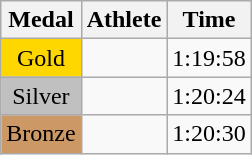<table class="wikitable">
<tr>
<th>Medal</th>
<th>Athlete</th>
<th>Time</th>
</tr>
<tr>
<td style="text-align:center;background-color:gold;">Gold</td>
<td></td>
<td>1:19:58</td>
</tr>
<tr>
<td style="text-align:center;background-color:silver;">Silver</td>
<td></td>
<td>1:20:24</td>
</tr>
<tr>
<td style="text-align:center;background-color:#CC9966;">Bronze</td>
<td></td>
<td>1:20:30</td>
</tr>
</table>
